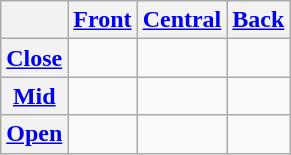<table class="wikitable">
<tr>
<th></th>
<th><a href='#'>Front</a></th>
<th><a href='#'>Central</a></th>
<th><a href='#'>Back</a></th>
</tr>
<tr style="text-align: center;">
<th><a href='#'>Close</a></th>
<td></td>
<td></td>
<td></td>
</tr>
<tr style="text-align: center;">
<th><a href='#'>Mid</a></th>
<td></td>
<td></td>
<td></td>
</tr>
<tr style="text-align: center;">
<th><a href='#'>Open</a></th>
<td></td>
<td></td>
<td></td>
</tr>
</table>
